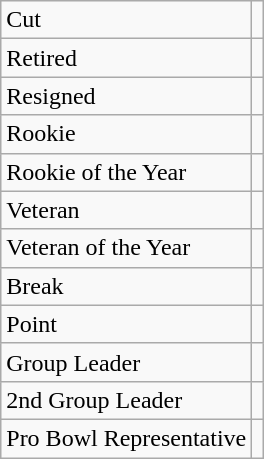<table class="wikitable">
<tr>
<td>Cut</td>
<td></td>
</tr>
<tr>
<td>Retired</td>
<td></td>
</tr>
<tr>
<td>Resigned</td>
<td></td>
</tr>
<tr>
<td>Rookie</td>
<td></td>
</tr>
<tr>
<td>Rookie of the Year</td>
<td></td>
</tr>
<tr>
<td>Veteran</td>
<td></td>
</tr>
<tr>
<td>Veteran of the Year</td>
<td></td>
</tr>
<tr>
<td>Break</td>
<td></td>
</tr>
<tr>
<td>Point</td>
<td></td>
</tr>
<tr>
<td>Group Leader</td>
<td></td>
</tr>
<tr>
<td>2nd Group Leader</td>
<td></td>
</tr>
<tr>
<td>Pro Bowl Representative</td>
<td></td>
</tr>
</table>
